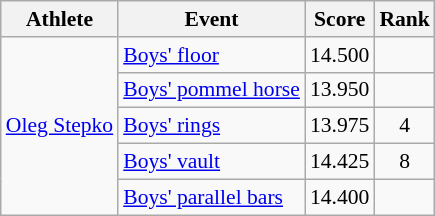<table class="wikitable" border="1" style="font-size:90%">
<tr>
<th>Athlete</th>
<th>Event</th>
<th>Score</th>
<th>Rank</th>
</tr>
<tr>
<td rowspan=5><a href='#'>Oleg Stepko</a></td>
<td><a href='#'>Boys' floor</a></td>
<td align=center>14.500</td>
<td align=center></td>
</tr>
<tr>
<td><a href='#'>Boys' pommel horse</a></td>
<td align=center>13.950</td>
<td align=center></td>
</tr>
<tr>
<td><a href='#'>Boys' rings</a></td>
<td align=center>13.975</td>
<td align=center>4</td>
</tr>
<tr>
<td><a href='#'>Boys' vault</a></td>
<td align=center>14.425</td>
<td align=center>8</td>
</tr>
<tr>
<td><a href='#'>Boys' parallel bars</a></td>
<td align=center>14.400</td>
<td align=center></td>
</tr>
</table>
